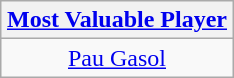<table class=wikitable style="text-align:center; margin:auto">
<tr>
<th><a href='#'>Most Valuable Player</a></th>
</tr>
<tr>
<td> <a href='#'>Pau Gasol</a></td>
</tr>
</table>
